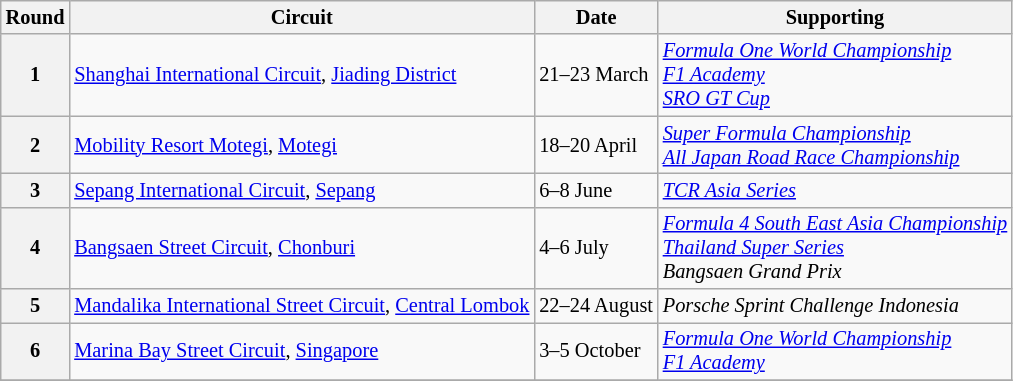<table class="wikitable" style="font-size: 85%;">
<tr>
<th>Round</th>
<th>Circuit</th>
<th>Date</th>
<th>Supporting</th>
</tr>
<tr>
<th>1</th>
<td> <a href='#'>Shanghai International Circuit</a>, <a href='#'>Jiading District</a></td>
<td>21–23 March</td>
<td><em><a href='#'>Formula One World Championship</a><br><a href='#'>F1 Academy</a><br><a href='#'>SRO GT Cup</a></em></td>
</tr>
<tr>
<th>2</th>
<td> <a href='#'>Mobility Resort Motegi</a>, <a href='#'>Motegi</a></td>
<td>18–20 April</td>
<td><em><a href='#'>Super Formula Championship</a><br><a href='#'>All Japan Road Race Championship</a></em></td>
</tr>
<tr>
<th>3</th>
<td> <a href='#'>Sepang International Circuit</a>, <a href='#'>Sepang</a></td>
<td>6–8 June</td>
<td><em><a href='#'>TCR Asia Series</a></em></td>
</tr>
<tr>
<th>4</th>
<td><em></em> <a href='#'>Bangsaen Street Circuit</a>, <a href='#'>Chonburi</a></td>
<td>4–6 July</td>
<td><em><a href='#'>Formula 4 South East Asia Championship</a><br><a href='#'>Thailand Super Series</a><br>Bangsaen Grand Prix</em></td>
</tr>
<tr>
<th>5</th>
<td><em></em> <a href='#'>Mandalika International Street Circuit</a>, <a href='#'>Central Lombok</a></td>
<td>22–24 August</td>
<td><em>Porsche Sprint Challenge Indonesia</em></td>
</tr>
<tr>
<th>6</th>
<td> <a href='#'>Marina Bay Street Circuit</a>, <a href='#'>Singapore</a></td>
<td>3–5 October</td>
<td><em><a href='#'>Formula One World Championship</a><br><a href='#'>F1 Academy</a></em></td>
</tr>
<tr>
</tr>
</table>
